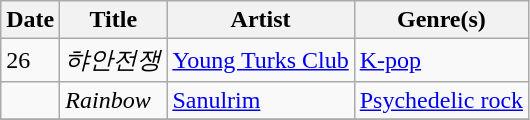<table class="wikitable" style="text-align: left;">
<tr>
<th>Date</th>
<th>Title</th>
<th>Artist</th>
<th>Genre(s)</th>
</tr>
<tr>
<td>26</td>
<td><em>햐안전쟁</em></td>
<td><a href='#'>Young Turks Club</a></td>
<td><a href='#'>K-pop</a></td>
</tr>
<tr>
<td></td>
<td><em>Rainbow</em></td>
<td><a href='#'>Sanulrim</a></td>
<td><a href='#'>Psychedelic rock</a></td>
</tr>
<tr>
</tr>
</table>
